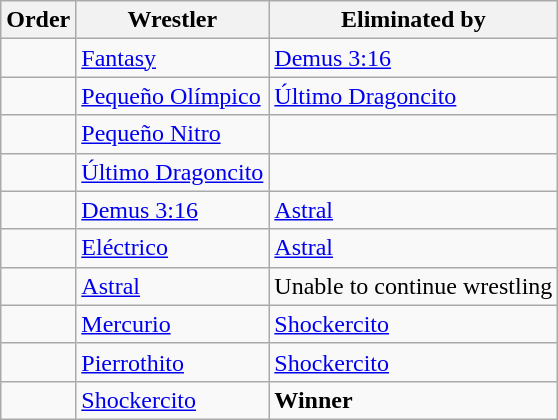<table class="wikitable sortable">
<tr>
<th>Order</th>
<th>Wrestler</th>
<th>Eliminated by</th>
</tr>
<tr>
<td></td>
<td><a href='#'>Fantasy</a></td>
<td><a href='#'>Demus 3:16</a></td>
</tr>
<tr>
<td></td>
<td><a href='#'>Pequeño Olímpico</a></td>
<td><a href='#'>Último Dragoncito</a></td>
</tr>
<tr>
<td></td>
<td><a href='#'>Pequeño Nitro</a></td>
<td> </td>
</tr>
<tr>
<td></td>
<td><a href='#'>Último Dragoncito</a></td>
<td> </td>
</tr>
<tr>
<td></td>
<td><a href='#'>Demus 3:16</a></td>
<td><a href='#'>Astral</a></td>
</tr>
<tr>
<td></td>
<td><a href='#'>Eléctrico</a></td>
<td><a href='#'>Astral</a></td>
</tr>
<tr>
<td></td>
<td><a href='#'>Astral</a></td>
<td>Unable to continue wrestling</td>
</tr>
<tr>
<td></td>
<td><a href='#'>Mercurio</a></td>
<td><a href='#'>Shockercito</a></td>
</tr>
<tr>
<td></td>
<td><a href='#'>Pierrothito</a></td>
<td><a href='#'>Shockercito</a></td>
</tr>
<tr>
<td></td>
<td><a href='#'>Shockercito</a></td>
<td><strong>Winner</strong></td>
</tr>
</table>
